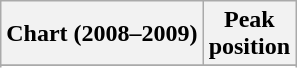<table class="wikitable sortable">
<tr>
<th align="left">Chart (2008–2009)</th>
<th align="center">Peak<br>position</th>
</tr>
<tr>
</tr>
<tr>
</tr>
</table>
